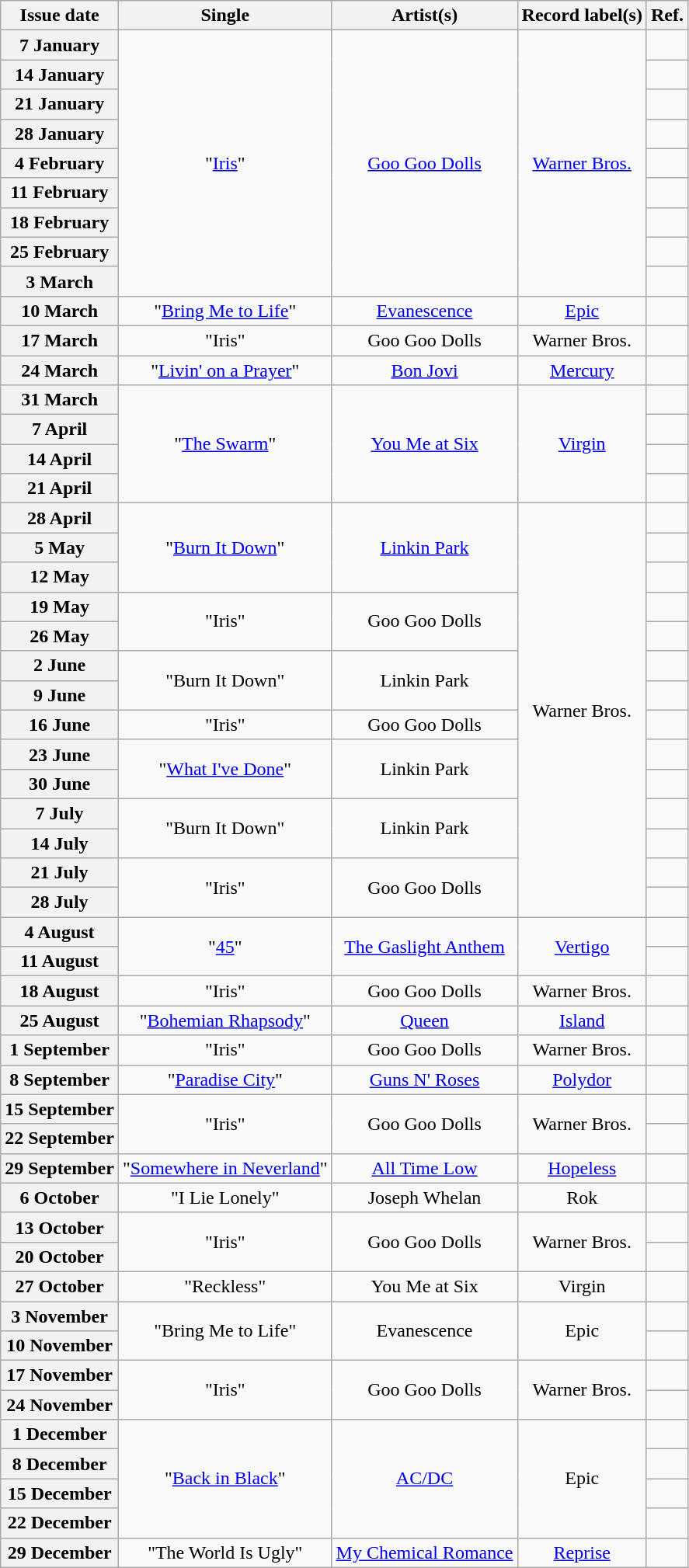<table class="wikitable plainrowheaders" style="text-align:center">
<tr>
<th scope="col">Issue date</th>
<th scope="col">Single</th>
<th scope="col">Artist(s)</th>
<th scope="col">Record label(s)</th>
<th scope="col">Ref.</th>
</tr>
<tr>
<th scope="row">7 January</th>
<td rowspan="9">"<a href='#'>Iris</a>"</td>
<td rowspan="9"><a href='#'>Goo Goo Dolls</a></td>
<td rowspan="9"><a href='#'>Warner Bros.</a></td>
<td></td>
</tr>
<tr>
<th scope="row">14 January</th>
<td></td>
</tr>
<tr>
<th scope="row">21 January</th>
<td></td>
</tr>
<tr>
<th scope="row">28 January</th>
<td></td>
</tr>
<tr>
<th scope="row">4 February</th>
<td></td>
</tr>
<tr>
<th scope="row">11 February</th>
<td></td>
</tr>
<tr>
<th scope="row">18 February</th>
<td></td>
</tr>
<tr>
<th scope="row">25 February</th>
<td></td>
</tr>
<tr>
<th scope="row">3 March</th>
<td></td>
</tr>
<tr>
<th scope="row">10 March</th>
<td>"<a href='#'>Bring Me to Life</a>"</td>
<td><a href='#'>Evanescence</a></td>
<td><a href='#'>Epic</a></td>
<td></td>
</tr>
<tr>
<th scope="row">17 March</th>
<td>"Iris"</td>
<td>Goo Goo Dolls</td>
<td>Warner Bros.</td>
<td></td>
</tr>
<tr>
<th scope="row">24 March</th>
<td>"<a href='#'>Livin' on a Prayer</a>"</td>
<td><a href='#'>Bon Jovi</a></td>
<td><a href='#'>Mercury</a></td>
<td></td>
</tr>
<tr>
<th scope="row">31 March</th>
<td rowspan="4">"<a href='#'>The Swarm</a>"</td>
<td rowspan="4"><a href='#'>You Me at Six</a></td>
<td rowspan="4"><a href='#'>Virgin</a></td>
<td></td>
</tr>
<tr>
<th scope="row">7 April</th>
<td></td>
</tr>
<tr>
<th scope="row">14 April</th>
<td></td>
</tr>
<tr>
<th scope="row">21 April</th>
<td></td>
</tr>
<tr>
<th scope="row">28 April</th>
<td rowspan="3">"<a href='#'>Burn It Down</a>"</td>
<td rowspan="3"><a href='#'>Linkin Park</a></td>
<td rowspan="14">Warner Bros.</td>
<td></td>
</tr>
<tr>
<th scope="row">5 May</th>
<td></td>
</tr>
<tr>
<th scope="row">12 May</th>
<td></td>
</tr>
<tr>
<th scope="row">19 May</th>
<td rowspan="2">"Iris"</td>
<td rowspan="2">Goo Goo Dolls</td>
<td></td>
</tr>
<tr>
<th scope="row">26 May</th>
<td></td>
</tr>
<tr>
<th scope="row">2 June</th>
<td rowspan="2">"Burn It Down"</td>
<td rowspan="2">Linkin Park</td>
<td></td>
</tr>
<tr>
<th scope="row">9 June</th>
<td></td>
</tr>
<tr>
<th scope="row">16 June</th>
<td>"Iris"</td>
<td>Goo Goo Dolls</td>
<td></td>
</tr>
<tr>
<th scope="row">23 June</th>
<td rowspan="2">"<a href='#'>What I've Done</a>"</td>
<td rowspan="2">Linkin Park</td>
<td></td>
</tr>
<tr>
<th scope="row">30 June</th>
<td></td>
</tr>
<tr>
<th scope="row">7 July</th>
<td rowspan="2">"Burn It Down"</td>
<td rowspan="2">Linkin Park</td>
<td></td>
</tr>
<tr>
<th scope="row">14 July</th>
<td></td>
</tr>
<tr>
<th scope="row">21 July</th>
<td rowspan="2">"Iris"</td>
<td rowspan="2">Goo Goo Dolls</td>
<td></td>
</tr>
<tr>
<th scope="row">28 July</th>
<td></td>
</tr>
<tr>
<th scope="row">4 August</th>
<td rowspan="2">"<a href='#'>45</a>"</td>
<td rowspan="2"><a href='#'>The Gaslight Anthem</a></td>
<td rowspan="2"><a href='#'>Vertigo</a></td>
<td></td>
</tr>
<tr>
<th scope="row">11 August</th>
<td></td>
</tr>
<tr>
<th scope="row">18 August</th>
<td>"Iris"</td>
<td>Goo Goo Dolls</td>
<td>Warner Bros.</td>
<td></td>
</tr>
<tr>
<th scope="row">25 August</th>
<td>"<a href='#'>Bohemian Rhapsody</a>"</td>
<td><a href='#'>Queen</a></td>
<td><a href='#'>Island</a></td>
<td></td>
</tr>
<tr>
<th scope="row">1 September</th>
<td>"Iris"</td>
<td>Goo Goo Dolls</td>
<td>Warner Bros.</td>
<td></td>
</tr>
<tr>
<th scope="row">8 September</th>
<td>"<a href='#'>Paradise City</a>"</td>
<td><a href='#'>Guns N' Roses</a></td>
<td><a href='#'>Polydor</a></td>
<td></td>
</tr>
<tr>
<th scope="row">15 September</th>
<td rowspan="2">"Iris"</td>
<td rowspan="2">Goo Goo Dolls</td>
<td rowspan="2">Warner Bros.</td>
<td></td>
</tr>
<tr>
<th scope="row">22 September</th>
<td></td>
</tr>
<tr>
<th scope="row">29 September</th>
<td>"<a href='#'>Somewhere in Neverland</a>"</td>
<td><a href='#'>All Time Low</a></td>
<td><a href='#'>Hopeless</a></td>
<td></td>
</tr>
<tr>
<th scope="row">6 October</th>
<td>"I Lie Lonely"</td>
<td>Joseph Whelan</td>
<td>Rok</td>
<td></td>
</tr>
<tr>
<th scope="row">13 October</th>
<td rowspan="2">"Iris"</td>
<td rowspan="2">Goo Goo Dolls</td>
<td rowspan="2">Warner Bros.</td>
<td></td>
</tr>
<tr>
<th scope="row">20 October</th>
<td></td>
</tr>
<tr>
<th scope="row">27 October</th>
<td>"Reckless"</td>
<td>You Me at Six</td>
<td>Virgin</td>
<td></td>
</tr>
<tr>
<th scope="row">3 November</th>
<td rowspan="2">"Bring Me to Life"</td>
<td rowspan="2">Evanescence</td>
<td rowspan="2">Epic</td>
<td></td>
</tr>
<tr>
<th scope="row">10 November</th>
<td></td>
</tr>
<tr>
<th scope="row">17 November</th>
<td rowspan="2">"Iris"</td>
<td rowspan="2">Goo Goo Dolls</td>
<td rowspan="2">Warner Bros.</td>
<td></td>
</tr>
<tr>
<th scope="row">24 November</th>
<td></td>
</tr>
<tr>
<th scope="row">1 December</th>
<td rowspan="4">"<a href='#'>Back in Black</a>"</td>
<td rowspan="4"><a href='#'>AC/DC</a></td>
<td rowspan="4">Epic</td>
<td></td>
</tr>
<tr>
<th scope="row">8 December</th>
<td></td>
</tr>
<tr>
<th scope="row">15 December</th>
<td></td>
</tr>
<tr>
<th scope="row">22 December</th>
<td></td>
</tr>
<tr>
<th scope="row">29 December</th>
<td>"The World Is Ugly"</td>
<td><a href='#'>My Chemical Romance</a></td>
<td><a href='#'>Reprise</a></td>
<td></td>
</tr>
</table>
